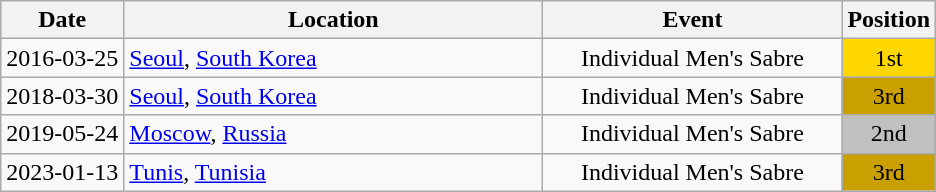<table class="wikitable" style="text-align:center;">
<tr>
<th>Date</th>
<th style="width:17em">Location</th>
<th style="width:12em">Event</th>
<th>Position</th>
</tr>
<tr>
<td>2016-03-25</td>
<td rowspan="1" align="left"> <a href='#'>Seoul</a>, <a href='#'>South Korea</a></td>
<td>Individual Men's Sabre</td>
<td bgcolor="gold">1st</td>
</tr>
<tr>
<td>2018-03-30</td>
<td rowspan="1" align="left"> <a href='#'>Seoul</a>, <a href='#'>South Korea</a></td>
<td>Individual Men's Sabre</td>
<td bgcolor="caramel">3rd</td>
</tr>
<tr>
<td>2019-05-24</td>
<td rowspan="1" align="left"> <a href='#'>Moscow</a>, <a href='#'>Russia</a></td>
<td>Individual Men's Sabre</td>
<td bgcolor="silver">2nd</td>
</tr>
<tr>
<td>2023-01-13</td>
<td rowspan="1" align="left"> <a href='#'>Tunis</a>, <a href='#'>Tunisia</a></td>
<td>Individual Men's Sabre</td>
<td bgcolor="caramel">3rd</td>
</tr>
</table>
